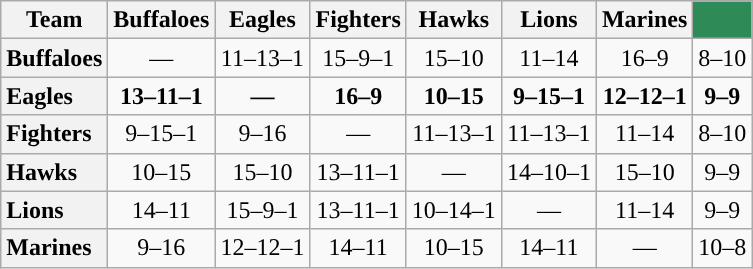<table class="wikitable plainrowheaders" style="text-align:center;">
<tr>
<th>Team</th>
<th>Buffaloes</th>
<th>Eagles</th>
<th>Fighters</th>
<th>Hawks</th>
<th>Lions</th>
<th>Marines</th>
<th style="background:#2e8b57; color:white;"></th>
</tr>
<tr>
<th scope="row" style="text-align:left;">Buffaloes</th>
<td>—</td>
<td>11–13–1</td>
<td>15–9–1</td>
<td>15–10</td>
<td>11–14</td>
<td>16–9</td>
<td>8–10</td>
</tr>
<tr>
<th scope="row" style="text-align:left;"><strong>Eagles</strong></th>
<td><strong>13–11–1</strong></td>
<td><strong>—</strong></td>
<td><strong>16–9</strong></td>
<td><strong>10–15</strong></td>
<td><strong>9–15–1</strong></td>
<td><strong>12–12–1</strong></td>
<td><strong>9–9</strong></td>
</tr>
<tr>
<th scope="row" style="text-align:left;">Fighters</th>
<td>9–15–1</td>
<td>9–16</td>
<td>—</td>
<td>11–13–1</td>
<td>11–13–1</td>
<td>11–14</td>
<td>8–10</td>
</tr>
<tr>
<th scope="row" style="text-align:left;">Hawks</th>
<td>10–15</td>
<td>15–10</td>
<td>13–11–1</td>
<td>—</td>
<td>14–10–1</td>
<td>15–10</td>
<td>9–9</td>
</tr>
<tr>
<th scope="row" style="text-align:left;">Lions</th>
<td>14–11</td>
<td>15–9–1</td>
<td>13–11–1</td>
<td>10–14–1</td>
<td>—</td>
<td>11–14</td>
<td>9–9</td>
</tr>
<tr>
<th scope="row" style="text-align:left;">Marines</th>
<td>9–16</td>
<td>12–12–1</td>
<td>14–11</td>
<td>10–15</td>
<td>14–11</td>
<td>—</td>
<td>10–8</td>
</tr>
</table>
